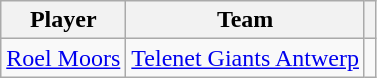<table class="wikitable">
<tr>
<th>Player</th>
<th>Team</th>
<th></th>
</tr>
<tr>
<td> <a href='#'>Roel Moors</a></td>
<td> <a href='#'>Telenet Giants Antwerp</a></td>
<td align=center></td>
</tr>
</table>
